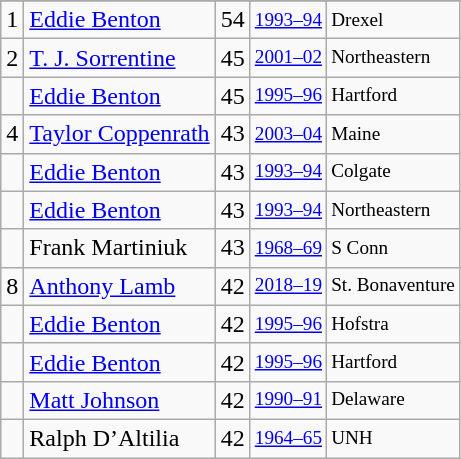<table class="wikitable">
<tr>
</tr>
<tr>
<td>1</td>
<td><a href='#'>Eddie Benton</a></td>
<td>54</td>
<td style="font-size:80%;"><a href='#'>1993–94</a></td>
<td style="font-size:80%;">Drexel</td>
</tr>
<tr>
<td>2</td>
<td><a href='#'>T. J. Sorrentine</a></td>
<td>45</td>
<td style="font-size:80%;"><a href='#'>2001–02</a></td>
<td style="font-size:80%;">Northeastern</td>
</tr>
<tr>
<td></td>
<td><a href='#'>Eddie Benton</a></td>
<td>45</td>
<td style="font-size:80%;"><a href='#'>1995–96</a></td>
<td style="font-size:80%;">Hartford</td>
</tr>
<tr>
<td>4</td>
<td><a href='#'>Taylor Coppenrath</a></td>
<td>43</td>
<td style="font-size:80%;"><a href='#'>2003–04</a></td>
<td style="font-size:80%;">Maine</td>
</tr>
<tr>
<td></td>
<td><a href='#'>Eddie Benton</a></td>
<td>43</td>
<td style="font-size:80%;"><a href='#'>1993–94</a></td>
<td style="font-size:80%;">Colgate</td>
</tr>
<tr>
<td></td>
<td><a href='#'>Eddie Benton</a></td>
<td>43</td>
<td style="font-size:80%;"><a href='#'>1993–94</a></td>
<td style="font-size:80%;">Northeastern</td>
</tr>
<tr>
<td></td>
<td>Frank Martiniuk</td>
<td>43</td>
<td style="font-size:80%;"><a href='#'>1968–69</a></td>
<td style="font-size:80%;">S Conn</td>
</tr>
<tr>
<td>8</td>
<td><a href='#'>Anthony Lamb</a></td>
<td>42</td>
<td style="font-size:80%;"><a href='#'>2018–19</a></td>
<td style="font-size:80%;">St. Bonaventure</td>
</tr>
<tr>
<td></td>
<td><a href='#'>Eddie Benton</a></td>
<td>42</td>
<td style="font-size:80%;"><a href='#'>1995–96</a></td>
<td style="font-size:80%;">Hofstra</td>
</tr>
<tr>
<td></td>
<td><a href='#'>Eddie Benton</a></td>
<td>42</td>
<td style="font-size:80%;"><a href='#'>1995–96</a></td>
<td style="font-size:80%;">Hartford</td>
</tr>
<tr>
<td></td>
<td><a href='#'>Matt Johnson</a></td>
<td>42</td>
<td style="font-size:80%;"><a href='#'>1990–91</a></td>
<td style="font-size:80%;">Delaware</td>
</tr>
<tr>
<td></td>
<td>Ralph D’Altilia</td>
<td>42</td>
<td style="font-size:80%;"><a href='#'>1964–65</a></td>
<td style="font-size:80%;">UNH</td>
</tr>
</table>
